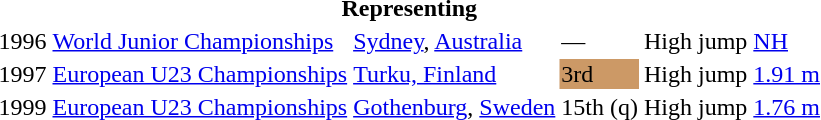<table>
<tr>
<th colspan="6">Representing </th>
</tr>
<tr>
<td>1996</td>
<td><a href='#'>World Junior Championships</a></td>
<td><a href='#'>Sydney</a>, <a href='#'>Australia</a></td>
<td>—</td>
<td>High jump</td>
<td><a href='#'>NH</a></td>
</tr>
<tr>
<td>1997</td>
<td><a href='#'>European U23 Championships</a></td>
<td><a href='#'>Turku, Finland</a></td>
<td bgcolor="cc9966">3rd</td>
<td>High jump</td>
<td><a href='#'>1.91 m</a></td>
</tr>
<tr>
<td>1999</td>
<td><a href='#'>European U23 Championships</a></td>
<td><a href='#'>Gothenburg</a>, <a href='#'>Sweden</a></td>
<td>15th (q)</td>
<td>High jump</td>
<td><a href='#'>1.76 m</a></td>
</tr>
</table>
